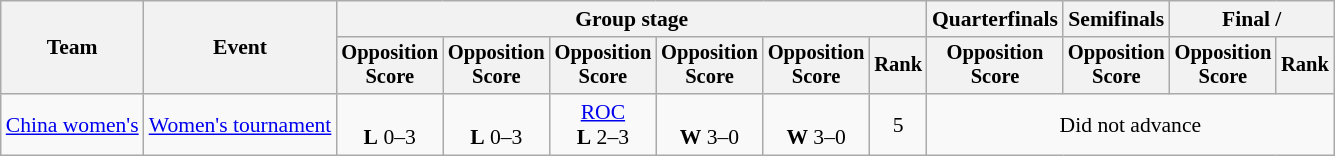<table class=wikitable style=font-size:90%;text-align:center>
<tr>
<th rowspan=2>Team</th>
<th rowspan=2>Event</th>
<th colspan=6>Group stage</th>
<th>Quarterfinals</th>
<th>Semifinals</th>
<th colspan=2>Final / </th>
</tr>
<tr style=font-size:95%>
<th>Opposition<br>Score</th>
<th>Opposition<br>Score</th>
<th>Opposition<br>Score</th>
<th>Opposition<br>Score</th>
<th>Opposition<br>Score</th>
<th>Rank</th>
<th>Opposition<br>Score</th>
<th>Opposition<br>Score</th>
<th>Opposition<br>Score</th>
<th>Rank</th>
</tr>
<tr>
<td align=left><a href='#'>China women's</a></td>
<td align=left><a href='#'>Women's tournament</a></td>
<td><br><strong>L</strong> 0–3</td>
<td><br><strong>L</strong> 0–3</td>
<td> <a href='#'>ROC</a><br><strong>L</strong> 2–3</td>
<td><br><strong>W</strong> 3–0</td>
<td><br><strong>W</strong> 3–0</td>
<td>5</td>
<td colspan=4>Did not advance</td>
</tr>
</table>
